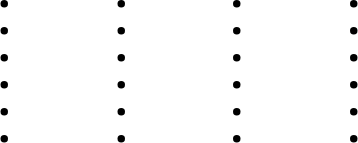<table>
<tr>
<td valign="top" width=20%><br><ul><li></li><li></li><li></li><li></li><li></li><li></li></ul></td>
<td valign="top" width=8%></td>
<td valign="top" width=20%><br><ul><li></li><li></li><li></li><li></li><li></li><li></li></ul></td>
<td valign="top" width=8%></td>
<td valign="top" width=20%><br><ul><li></li><li></li><li></li><li></li><li></li><li></li></ul></td>
<td valign="top" width=8%></td>
<td valign="top" width=20%><br><ul><li></li><li></li><li></li><li></li><li></li><li></li></ul></td>
</tr>
</table>
